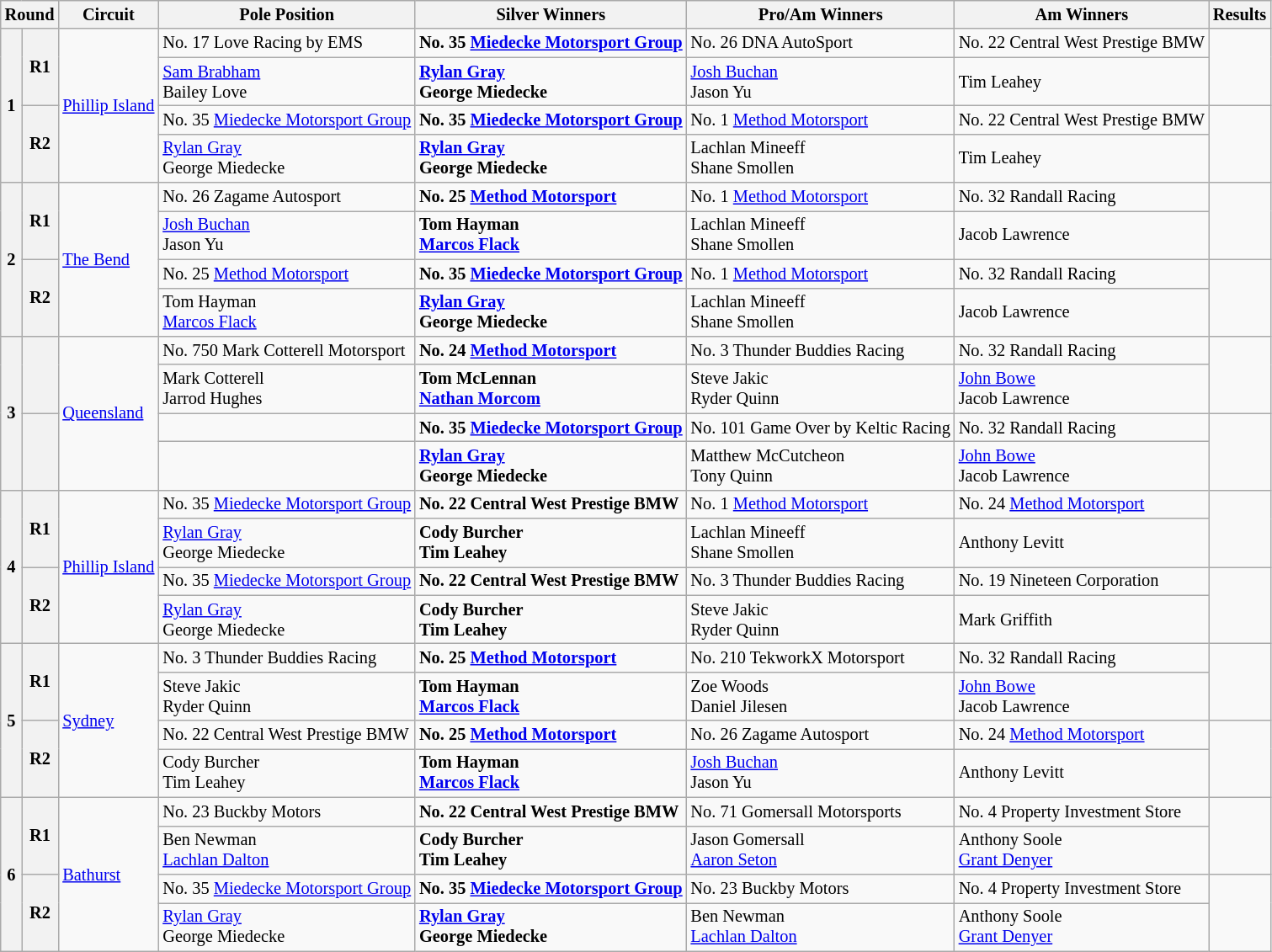<table class="wikitable" style="font-size:85%;">
<tr>
<th colspan="2">Round</th>
<th>Circuit</th>
<th>Pole Position</th>
<th>Silver Winners</th>
<th>Pro/Am Winners</th>
<th>Am Winners</th>
<th>Results</th>
</tr>
<tr>
<th rowspan="4">1</th>
<th rowspan="2">R1</th>
<td rowspan="4"> <a href='#'>Phillip Island</a></td>
<td> No. 17 Love Racing by EMS</td>
<td><strong> No. 35 <a href='#'>Miedecke Motorsport Group</a></strong></td>
<td> No. 26 DNA AutoSport</td>
<td> No. 22 Central West Prestige BMW</td>
<td rowspan="2"></td>
</tr>
<tr>
<td> <a href='#'>Sam Brabham</a><br> Bailey Love</td>
<td><strong> <a href='#'>Rylan Gray</a></strong><br><strong> George Miedecke</strong></td>
<td> <a href='#'>Josh Buchan</a><br> Jason Yu</td>
<td> Tim Leahey</td>
</tr>
<tr>
<th rowspan="2">R2</th>
<td> No. 35 <a href='#'>Miedecke Motorsport Group</a></td>
<td><strong> No. 35 <a href='#'>Miedecke Motorsport Group</a></strong></td>
<td> No. 1 <a href='#'>Method Motorsport</a></td>
<td> No. 22 Central West Prestige BMW</td>
<td rowspan="2"></td>
</tr>
<tr>
<td> <a href='#'>Rylan Gray</a><br> George Miedecke</td>
<td><strong> <a href='#'>Rylan Gray</a></strong><br><strong> George Miedecke</strong></td>
<td> Lachlan Mineeff<br> Shane Smollen</td>
<td> Tim Leahey</td>
</tr>
<tr>
<th rowspan="4">2</th>
<th rowspan="2">R1</th>
<td rowspan="4"> <a href='#'>The Bend</a></td>
<td> No. 26 Zagame Autosport</td>
<td><strong> No. 25 <a href='#'>Method Motorsport</a></strong></td>
<td> No. 1 <a href='#'>Method Motorsport</a></td>
<td> No. 32 Randall Racing</td>
<td rowspan="2"></td>
</tr>
<tr>
<td> <a href='#'>Josh Buchan</a><br> Jason Yu</td>
<td><strong> Tom Hayman<br> <a href='#'>Marcos Flack</a></strong></td>
<td> Lachlan Mineeff<br> Shane Smollen</td>
<td> Jacob Lawrence</td>
</tr>
<tr>
<th rowspan="2">R2</th>
<td> No. 25 <a href='#'>Method Motorsport</a></td>
<td><strong> No. 35 <a href='#'>Miedecke Motorsport Group</a></strong></td>
<td> No. 1 <a href='#'>Method Motorsport</a></td>
<td> No. 32 Randall Racing</td>
<td rowspan="2"></td>
</tr>
<tr>
<td> Tom Hayman<br> <a href='#'>Marcos Flack</a></td>
<td><strong> <a href='#'>Rylan Gray</a><br> George Miedecke</strong></td>
<td> Lachlan Mineeff<br> Shane Smollen</td>
<td> Jacob Lawrence</td>
</tr>
<tr>
<th rowspan="4">3</th>
<th rowspan="2"></th>
<td rowspan="4"> <a href='#'>Queensland</a></td>
<td> No. 750 Mark Cotterell Motorsport</td>
<td><strong> No. 24 <a href='#'>Method Motorsport</a></strong></td>
<td> No. 3 Thunder Buddies Racing</td>
<td> No. 32 Randall Racing</td>
<td rowspan="2"></td>
</tr>
<tr>
<td> Mark Cotterell<br> Jarrod Hughes</td>
<td><strong> Tom McLennan<br> <a href='#'>Nathan Morcom</a></strong></td>
<td> Steve Jakic<br> Ryder Quinn</td>
<td> <a href='#'>John Bowe</a><br> Jacob Lawrence</td>
</tr>
<tr>
<th rowspan="2"></th>
<td></td>
<td><strong> No. 35 <a href='#'>Miedecke Motorsport Group</a></strong></td>
<td> No. 101 Game Over by Keltic Racing</td>
<td> No. 32 Randall Racing</td>
<td rowspan="2"></td>
</tr>
<tr>
<td></td>
<td><strong> <a href='#'>Rylan Gray</a><br> George Miedecke</strong></td>
<td> Matthew McCutcheon<br> Tony Quinn</td>
<td> <a href='#'>John Bowe</a><br> Jacob Lawrence</td>
</tr>
<tr>
<th rowspan="4">4</th>
<th rowspan="2">R1</th>
<td rowspan="4"> <a href='#'>Phillip Island</a></td>
<td> No. 35 <a href='#'>Miedecke Motorsport Group</a></td>
<td><strong> No. 22 Central West Prestige BMW</strong></td>
<td> No. 1 <a href='#'>Method Motorsport</a></td>
<td> No. 24 <a href='#'>Method Motorsport</a></td>
<td rowspan="2"></td>
</tr>
<tr>
<td> <a href='#'>Rylan Gray</a><br> George Miedecke</td>
<td><strong> Cody Burcher<br> Tim Leahey</strong></td>
<td> Lachlan Mineeff<br> Shane Smollen</td>
<td> Anthony Levitt</td>
</tr>
<tr>
<th rowspan="2">R2</th>
<td> No. 35 <a href='#'>Miedecke Motorsport Group</a></td>
<td><strong> No. 22 Central West Prestige BMW</strong></td>
<td> No. 3 Thunder Buddies Racing</td>
<td> No. 19 Nineteen Corporation</td>
<td rowspan="2"></td>
</tr>
<tr>
<td> <a href='#'>Rylan Gray</a><br> George Miedecke</td>
<td><strong> Cody Burcher<br> Tim Leahey</strong></td>
<td> Steve Jakic<br> Ryder Quinn</td>
<td> Mark Griffith</td>
</tr>
<tr>
<th rowspan="4">5</th>
<th rowspan="2">R1</th>
<td rowspan="4"> <a href='#'>Sydney</a></td>
<td> No. 3 Thunder Buddies Racing</td>
<td><strong> No. 25 <a href='#'>Method Motorsport</a></strong></td>
<td> No. 210 TekworkX Motorsport</td>
<td> No. 32 Randall Racing</td>
<td rowspan="2"></td>
</tr>
<tr>
<td> Steve Jakic<br> Ryder Quinn</td>
<td><strong> Tom Hayman<br> <a href='#'>Marcos Flack</a></strong></td>
<td> Zoe Woods<br> Daniel Jilesen</td>
<td> <a href='#'>John Bowe</a><br> Jacob Lawrence</td>
</tr>
<tr>
<th rowspan="2">R2</th>
<td> No. 22 Central West Prestige BMW</td>
<td><strong> No. 25 <a href='#'>Method Motorsport</a></strong></td>
<td> No. 26 Zagame Autosport</td>
<td> No. 24 <a href='#'>Method Motorsport</a></td>
<td rowspan="2"></td>
</tr>
<tr>
<td> Cody Burcher<br> Tim Leahey</td>
<td><strong> Tom Hayman<br> <a href='#'>Marcos Flack</a></strong></td>
<td> <a href='#'>Josh Buchan</a><br> Jason Yu</td>
<td> Anthony Levitt</td>
</tr>
<tr>
<th rowspan="4">6</th>
<th rowspan="2">R1</th>
<td rowspan="4"> <a href='#'>Bathurst</a></td>
<td> No. 23 Buckby Motors</td>
<td><strong> No. 22 Central West Prestige BMW</strong></td>
<td> No. 71 Gomersall Motorsports</td>
<td> No. 4 Property Investment Store</td>
<td rowspan="2"></td>
</tr>
<tr>
<td> Ben Newman<br> <a href='#'>Lachlan Dalton</a></td>
<td><strong> Cody Burcher<br> Tim Leahey</strong></td>
<td> Jason Gomersall<br> <a href='#'>Aaron Seton</a></td>
<td> Anthony Soole<br> <a href='#'>Grant Denyer</a></td>
</tr>
<tr>
<th rowspan="2">R2</th>
<td> No. 35 <a href='#'>Miedecke Motorsport Group</a></td>
<td><strong> No. 35 <a href='#'>Miedecke Motorsport Group</a></strong></td>
<td> No. 23 Buckby Motors</td>
<td> No. 4 Property Investment Store</td>
<td rowspan="2"></td>
</tr>
<tr>
<td> <a href='#'>Rylan Gray</a><br> George Miedecke</td>
<td><strong> <a href='#'>Rylan Gray</a><br> George Miedecke</strong></td>
<td> Ben Newman<br> <a href='#'>Lachlan Dalton</a></td>
<td> Anthony Soole<br> <a href='#'>Grant Denyer</a></td>
</tr>
</table>
